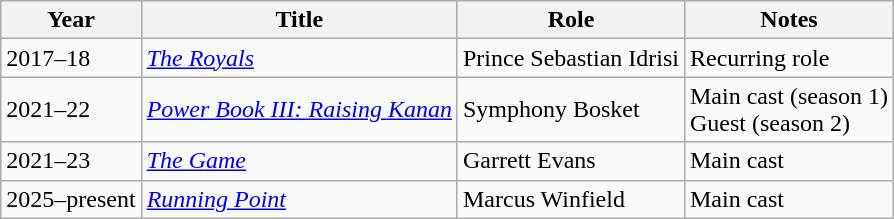<table class="wikitable sortable">
<tr>
<th>Year</th>
<th>Title</th>
<th>Role</th>
<th class="unsortable">Notes</th>
</tr>
<tr>
<td>2017–18</td>
<td><em><a href='#'>The Royals</a></em></td>
<td>Prince Sebastian Idrisi</td>
<td>Recurring role</td>
</tr>
<tr>
<td>2021–22</td>
<td><em><a href='#'>Power Book III: Raising Kanan</a></em></td>
<td>Symphony Bosket</td>
<td>Main cast (season 1)<br>Guest (season 2)</td>
</tr>
<tr>
<td>2021–23</td>
<td><em><a href='#'>The Game</a></em></td>
<td>Garrett Evans</td>
<td>Main cast</td>
</tr>
<tr>
<td>2025–present</td>
<td><em><a href='#'>Running Point</a></em></td>
<td>Marcus Winfield</td>
<td>Main cast</td>
</tr>
</table>
